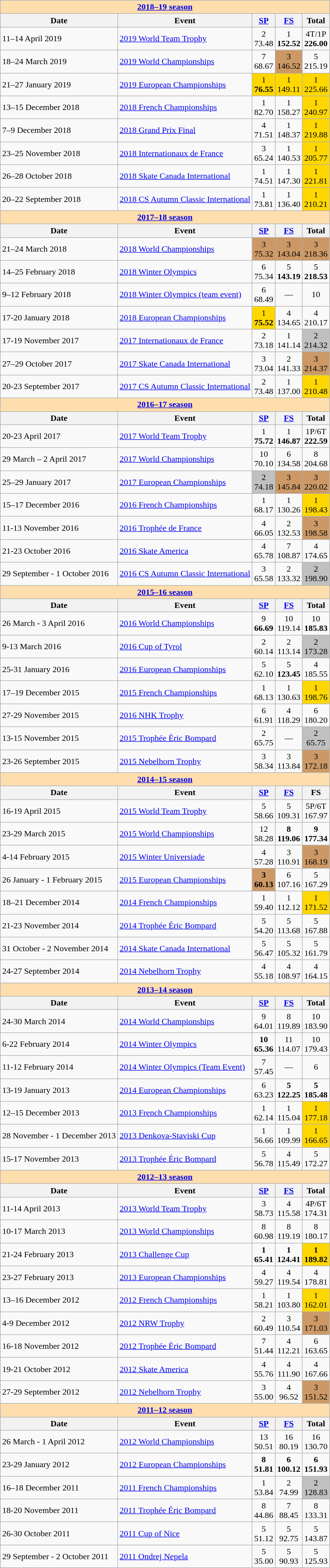<table class="wikitable">
<tr>
<td style="background-color: #ffdead;" colspan=5 align=center><strong><a href='#'>2018–19 season</a></strong></td>
</tr>
<tr>
<th>Date</th>
<th>Event</th>
<th><a href='#'>SP</a></th>
<th><a href='#'>FS</a></th>
<th>Total</th>
</tr>
<tr>
<td>11–14 April 2019</td>
<td><a href='#'>2019 World Team Trophy</a></td>
<td align=center>2 <br> 73.48</td>
<td align=center>1 <br> <strong>152.52</strong></td>
<td align=center>4T/1P <br> <strong>226.00</strong></td>
</tr>
<tr>
<td>18–24 March 2019</td>
<td><a href='#'>2019 World Championships</a></td>
<td align=center>7 <br> 68.67</td>
<td align=center bgcolor=cc9966>3 <br> 146.52</td>
<td align=center>5 <br> 215.19</td>
</tr>
<tr>
<td>21–27 January 2019</td>
<td><a href='#'>2019 European Championships</a></td>
<td align=center bgcolor=gold>1 <br> <strong>76.55</strong></td>
<td align=center bgcolor=gold>1 <br> 149.11</td>
<td align=center bgcolor=gold>1 <br> 225.66</td>
</tr>
<tr>
<td>13–15 December 2018</td>
<td><a href='#'>2018 French Championships</a></td>
<td align=center>1 <br> 82.70</td>
<td align=center>1 <br> 158.27</td>
<td align=center bgcolor=gold>1 <br> 240.97</td>
</tr>
<tr>
<td>7–9 December 2018</td>
<td><a href='#'>2018 Grand Prix Final</a></td>
<td align=center>4 <br> 71.51</td>
<td align=center>1 <br> 148.37</td>
<td align=center bgcolor=gold>1 <br> 219.88</td>
</tr>
<tr>
<td>23–25 November 2018</td>
<td><a href='#'>2018 Internationaux de France</a></td>
<td align=center>3 <br> 65.24</td>
<td align=center>1 <br> 140.53</td>
<td align=center bgcolor=gold>1 <br> 205.77</td>
</tr>
<tr>
<td>26–28 October 2018</td>
<td><a href='#'>2018 Skate Canada International</a></td>
<td align=center>1 <br> 74.51</td>
<td align=center>1 <br> 147.30</td>
<td align=center bgcolor=gold>1 <br> 221.81</td>
</tr>
<tr>
<td>20–22 September 2018</td>
<td><a href='#'>2018 CS Autumn Classic International</a></td>
<td align=center>1 <br> 73.81</td>
<td align=center>1 <br> 136.40</td>
<td align=center bgcolor=gold>1 <br> 210.21</td>
</tr>
<tr>
<td style="background-color: #ffdead;" colspan=5 align=center><strong><a href='#'>2017–18 season</a></strong></td>
</tr>
<tr>
<th>Date</th>
<th>Event</th>
<th><a href='#'>SP</a></th>
<th><a href='#'>FS</a></th>
<th>Total</th>
</tr>
<tr>
<td>21–24 March 2018</td>
<td><a href='#'>2018 World Championships</a></td>
<td align=center bgcolor=cc9966>3 <br> 75.32</td>
<td align=center bgcolor=cc9966>3 <br>143.04</td>
<td align=center bgcolor=cc9966>3 <br> 218.36</td>
</tr>
<tr>
<td>14–25 February 2018</td>
<td><a href='#'>2018 Winter Olympics</a></td>
<td align=center>6 <br> 75.34</td>
<td align=center>5 <br> <strong>143.19</strong></td>
<td align=center>5 <br> <strong>218.53</strong></td>
</tr>
<tr>
<td>9–12 February 2018</td>
<td><a href='#'>2018 Winter Olympics (team event)</a></td>
<td align=center>6 <br> 68.49</td>
<td align=center>—</td>
<td align=center>10</td>
</tr>
<tr>
<td>17-20 January 2018</td>
<td><a href='#'>2018 European Championships</a></td>
<td align=center bgcolor="gold">1 <br> <strong>75.52</strong></td>
<td align=center>4 <br> 134.65</td>
<td align=center>4 <br> 210.17</td>
</tr>
<tr>
<td>17-19 November 2017</td>
<td><a href='#'>2017 Internationaux de France</a></td>
<td align=center>2 <br> 73.18</td>
<td align=center>1 <br> 141.14</td>
<td align=center bgcolor="silver">2 <br> 214.32</td>
</tr>
<tr>
<td>27–29 October 2017</td>
<td><a href='#'>2017 Skate Canada International</a></td>
<td align="center">3 <br> 73.04</td>
<td align="center">2 <br> 141.33</td>
<td align="center" bgcolor="cc9966">3 <br>214.37</td>
</tr>
<tr>
<td>20-23 September 2017</td>
<td><a href='#'>2017 CS Autumn Classic International</a></td>
<td align=center>2 <br> 73.48</td>
<td align=center>1 <br> 137.00</td>
<td align=center bgcolor="gold">1 <br>210.48</td>
</tr>
<tr>
<td style="background-color: #ffdead;" colspan=5 align=center><strong><a href='#'>2016–17 season</a></strong></td>
</tr>
<tr>
<th>Date</th>
<th>Event</th>
<th><a href='#'>SP</a></th>
<th><a href='#'>FS</a></th>
<th>Total</th>
</tr>
<tr>
<td>20-23 April 2017</td>
<td><a href='#'>2017 World Team Trophy</a></td>
<td align=center>1 <br> <strong>75.72</strong></td>
<td align=center>1 <br> <strong>146.87</strong></td>
<td align=center>1P/6T <br> <strong>222.59</strong></td>
</tr>
<tr>
<td>29 March – 2 April 2017</td>
<td><a href='#'>2017 World Championships</a></td>
<td align="center">10 <br> 70.10</td>
<td align="center">6 <br>134.58</td>
<td align="center">8 <br> 204.68</td>
</tr>
<tr>
<td>25–29 January 2017</td>
<td><a href='#'>2017 European Championships</a></td>
<td align="center" bgcolor="silver">2 <br> 74.18</td>
<td align="center" bgcolor="cc9966">3 <br> 145.84</td>
<td align="center" bgcolor="cc9966">3 <br> 220.02</td>
</tr>
<tr>
<td>15–17 December 2016</td>
<td><a href='#'>2016 French Championships</a></td>
<td align=center>1 <br> 68.17</td>
<td align=center>1 <br> 130.26</td>
<td align=center bgcolor=gold>1 <br> 198.43</td>
</tr>
<tr>
<td>11-13 November 2016</td>
<td><a href='#'>2016 Trophée de France</a></td>
<td align=center>4 <br> 66.05</td>
<td align=center>2 <br> 132.53</td>
<td align=center bgcolor="cc9966">3 <br> 198.58</td>
</tr>
<tr>
<td>21-23 October 2016</td>
<td><a href='#'>2016 Skate America</a></td>
<td align=center>4 <br> 65.78</td>
<td align=center>7 <br> 108.87</td>
<td align=center>4 <br> 174.65</td>
</tr>
<tr>
<td>29 September - 1 October 2016</td>
<td><a href='#'>2016 CS Autumn Classic International</a></td>
<td align=center>3 <br> 65.58</td>
<td align=center>2 <br> 133.32</td>
<td align=center bgcolor="silver">2 <br> 198.90</td>
</tr>
<tr>
<td style="background-color: #ffdead;" colspan=5 align=center><strong><a href='#'>2015–16 season</a></strong></td>
</tr>
<tr>
<th>Date</th>
<th>Event</th>
<th><a href='#'>SP</a></th>
<th><a href='#'>FS</a></th>
<th>Total</th>
</tr>
<tr>
<td>26 March - 3 April 2016</td>
<td><a href='#'>2016 World Championships</a></td>
<td align=center>9 <br> <strong>66.69</strong></td>
<td align=center>10 <br> 119.14</td>
<td align=center>10 <br> <strong>185.83</strong></td>
</tr>
<tr>
<td>9-13 March 2016</td>
<td><a href='#'>2016 Cup of Tyrol</a></td>
<td align=center>2 <br> 60.14</td>
<td align=center>2 <br> 113.14</td>
<td align=center bgcolor="silver">2 <br> 173.28</td>
</tr>
<tr>
<td>25-31 January 2016</td>
<td><a href='#'>2016 European Championships</a></td>
<td align=center>5 <br> 62.10</td>
<td align=center>5 <br> <strong>123.45</strong></td>
<td align=center>4 <br> 185.55</td>
</tr>
<tr>
<td>17–19 December 2015</td>
<td><a href='#'>2015 French Championships</a></td>
<td align=center>1 <br> 68.13</td>
<td align=center>1 <br> 130.63</td>
<td align=center bgcolor=gold>1 <br> 198.76</td>
</tr>
<tr>
<td>27-29 November 2015</td>
<td><a href='#'>2016 NHK Trophy</a></td>
<td align=center>6 <br> 61.91</td>
<td align=center>4 <br> 118.29</td>
<td align=center>6 <br> 180.20</td>
</tr>
<tr>
<td>13-15 November 2015</td>
<td><a href='#'>2015 Trophée Éric Bompard</a></td>
<td align=center>2 <br> 65.75</td>
<td align=center>—</td>
<td align=center bgcolor="silver">2 <br> 65.75</td>
</tr>
<tr>
<td>23-26 September 2015</td>
<td><a href='#'>2015 Nebelhorn Trophy</a></td>
<td align=center>3 <br> 58.34</td>
<td align=center>3 <br>113.84</td>
<td align=center bgcolor="cc9966">3 <br> 172.18</td>
</tr>
<tr>
<td style="background-color: #ffdead;" colspan=5 align=center><strong><a href='#'>2014–15 season</a></strong></td>
</tr>
<tr>
<th>Date</th>
<th>Event</th>
<th><a href='#'>SP</a></th>
<th><a href='#'>FS</a></th>
<th>FS</th>
</tr>
<tr>
<td>16-19 April 2015</td>
<td><a href='#'>2015 World Team Trophy</a></td>
<td align="center">5<br>58.66</td>
<td align="center">5<br>109.31</td>
<td align="center">5P/6T<br>167.97</td>
</tr>
<tr>
<td>23-29 March 2015</td>
<td><a href='#'>2015 World Championships</a></td>
<td align="center">12<br>58.28</td>
<td align="center"><strong>8<br>119.06</strong></td>
<td align="center"><strong>9<br>177.34</strong></td>
</tr>
<tr>
<td>4-14 February 2015</td>
<td><a href='#'>2015 Winter Universiade</a></td>
<td align="center">4<br>57.28</td>
<td align="center">3<br>110.91</td>
<td align="center" bgcolor="cc9966">3<br>168.19</td>
</tr>
<tr>
<td>26 January - 1 February 2015</td>
<td><a href='#'>2015 European Championships</a></td>
<td align="center" bgcolor="cc9966"><strong>3<br>60.13</strong></td>
<td align="center">6<br>107.16</td>
<td align="center">5<br>167.29</td>
</tr>
<tr>
<td>18–21 December 2014</td>
<td><a href='#'>2014 French Championships</a></td>
<td align=center>1 <br> 59.40</td>
<td align=center>1 <br> 112.12</td>
<td align=center bgcolor=gold>1 <br> 171.52</td>
</tr>
<tr>
<td>21-23 November 2014</td>
<td><a href='#'>2014 Trophée Éric Bompard</a></td>
<td align="center">5<br>54.20</td>
<td align="center">5<br>113.68</td>
<td align="center">5<br>167.88</td>
</tr>
<tr>
<td>31 October - 2 November 2014</td>
<td><a href='#'>2014 Skate Canada International</a></td>
<td align="center">5<br>56.47</td>
<td align="center">5<br>105.32</td>
<td align="center">5<br>161.79</td>
</tr>
<tr>
<td>24-27 September 2014</td>
<td><a href='#'>2014 Nebelhorn Trophy</a></td>
<td align="center">4<br>55.18</td>
<td align="center">4<br>108.97</td>
<td align="center">4<br>164.15</td>
</tr>
<tr>
<td style="background-color: #ffdead;" colspan=5 align=center><strong><a href='#'>2013–14 season</a></strong></td>
</tr>
<tr>
<th>Date</th>
<th>Event</th>
<th><a href='#'>SP</a></th>
<th><a href='#'>FS</a></th>
<th>Total</th>
</tr>
<tr>
<td>24-30 March 2014</td>
<td><a href='#'>2014 World Championships</a></td>
<td align="center">9<br>64.01</td>
<td align="center">8<br>119.89</td>
<td align="center">10<br>183.90</td>
</tr>
<tr>
<td>6-22 February 2014</td>
<td><a href='#'>2014 Winter Olympics</a></td>
<td align="center"><strong>10<br>65.36</strong></td>
<td align="center">11<br>114.07</td>
<td align="center">10<br>179.43</td>
</tr>
<tr>
<td>11-12 February 2014</td>
<td><a href='#'>2014 Winter Olympics (Team Event)</a></td>
<td align="center">7<br>57.45</td>
<td align="center">—</td>
<td align="center">6</td>
</tr>
<tr>
<td>13-19 January 2013</td>
<td><a href='#'>2014 European Championships</a></td>
<td align="center">6<br>63.23</td>
<td align="center"><strong>5<br>122.25</strong></td>
<td align="center"><strong>5<br>185.48</strong></td>
</tr>
<tr>
<td>12–15 December 2013</td>
<td><a href='#'>2013 French Championships</a></td>
<td align=center>1 <br> 62.14</td>
<td align=center>1 <br> 115.04</td>
<td align=center bgcolor=gold>1 <br> 177.18</td>
</tr>
<tr>
<td>28 November - 1 December 2013</td>
<td><a href='#'>2013 Denkova-Staviski Cup</a></td>
<td align="center">1<br>56.66</td>
<td align="center">1<br>109.99</td>
<td align="center" bgcolor="gold">1<br>166.65</td>
</tr>
<tr>
<td>15-17 November 2013</td>
<td><a href='#'>2013 Trophée Éric Bompard</a></td>
<td align="center">5<br>56.78</td>
<td align="center">4<br>115.49</td>
<td align="center">5<br>172.27</td>
</tr>
<tr>
<td style="background-color: #ffdead;" colspan=5 align=center><strong><a href='#'>2012–13 season</a></strong></td>
</tr>
<tr>
<th>Date</th>
<th>Event</th>
<th><a href='#'>SP</a></th>
<th><a href='#'>FS</a></th>
<th>Total</th>
</tr>
<tr>
<td>11-14 April 2013</td>
<td><a href='#'>2013 World Team Trophy</a></td>
<td align="center">3<br>58.73</td>
<td align="center">4<br>115.58</td>
<td align="center">4P/6T<br>174.31</td>
</tr>
<tr>
<td>10-17 March 2013</td>
<td><a href='#'>2013 World Championships</a></td>
<td align="center">8<br>60.98</td>
<td align="center">8<br>119.19</td>
<td align="center">8<br>180.17</td>
</tr>
<tr>
<td>21-24 February 2013</td>
<td><a href='#'>2013 Challenge Cup</a></td>
<td align="center"><strong>1<br>65.41</strong></td>
<td align="center"><strong>1<br>124.41</strong></td>
<td align="center" bgcolor="gold"><strong>1<br>189.82</strong></td>
</tr>
<tr>
<td>23-27 February 2013</td>
<td><a href='#'>2013 European Championships</a></td>
<td align="center">4<br>59.27</td>
<td align="center">4<br>119.54</td>
<td align="center">4<br>178.81</td>
</tr>
<tr>
<td>13–16 December 2012</td>
<td><a href='#'>2012 French Championships</a></td>
<td align=center>1 <br> 58.21</td>
<td align=center>1 <br> 103.80</td>
<td align=center bgcolor=gold>1 <br> 162.01</td>
</tr>
<tr>
<td>4-9 December 2012</td>
<td><a href='#'>2012 NRW Trophy</a></td>
<td align="center">2<br>60.49</td>
<td align="center">3<br>110.54</td>
<td align="center" bgcolor="cc9966">3<br>171.03</td>
</tr>
<tr>
<td>16-18 November 2012</td>
<td><a href='#'>2012 Trophée Éric Bompard</a></td>
<td align="center">7<br>51.44</td>
<td align="center">4<br>112.21</td>
<td align="center">6<br>163.65</td>
</tr>
<tr>
<td>19-21 October 2012</td>
<td><a href='#'>2012 Skate America</a></td>
<td align="center">4<br>55.76</td>
<td align="center">4<br>111.90</td>
<td align="center">4<br>167.66</td>
</tr>
<tr>
<td>27-29 September 2012</td>
<td><a href='#'>2012 Nebelhorn Trophy</a></td>
<td align="center">3<br>55.00</td>
<td align="center">4<br>96.52</td>
<td align="center" bgcolor="cc9966">3<br>151.52</td>
</tr>
<tr>
<td style="background-color: #ffdead;" colspan=5 align=center><strong><a href='#'>2011–12 season</a></strong></td>
</tr>
<tr>
<th>Date</th>
<th>Event</th>
<th><a href='#'>SP</a></th>
<th><a href='#'>FS</a></th>
<th>Total</th>
</tr>
<tr>
<td>26 March - 1 April 2012</td>
<td><a href='#'>2012 World Championships</a></td>
<td align="center">13<br>50.51</td>
<td align="center">16<br>80.19</td>
<td align="center">16<br>130.70</td>
</tr>
<tr>
<td>23-29 January 2012</td>
<td><a href='#'>2012 European Championships</a></td>
<td align="center"><strong>8<br>51.81</strong></td>
<td align="center"><strong>6<br>100.12</strong></td>
<td align="center"><strong>6<br>151.93</strong></td>
</tr>
<tr>
<td>16–18 December 2011</td>
<td><a href='#'>2011 French Championships</a></td>
<td align=center>1 <br> 53.84</td>
<td align=center>2 <br> 74.99</td>
<td align=center bgcolor=silver>2 <br> 128.83</td>
</tr>
<tr>
<td>18-20 November 2011</td>
<td><a href='#'>2011 Trophée Éric Bompard</a></td>
<td align="center">8<br>44.86</td>
<td align="center">7<br>88.45</td>
<td align="center">8<br>133.31</td>
</tr>
<tr>
<td>26-30 October 2011</td>
<td><a href='#'>2011 Cup of Nice</a></td>
<td align="center">5<br>51.12</td>
<td align="center">5<br>92.75</td>
<td align="center">5<br>143.87</td>
</tr>
<tr>
<td>29 September - 2 October 2011</td>
<td><a href='#'>2011 Ondrej Nepela</a></td>
<td align="center">5<br>35.00</td>
<td align="center">5<br>90.93</td>
<td align="center">5<br>125.93</td>
</tr>
</table>
